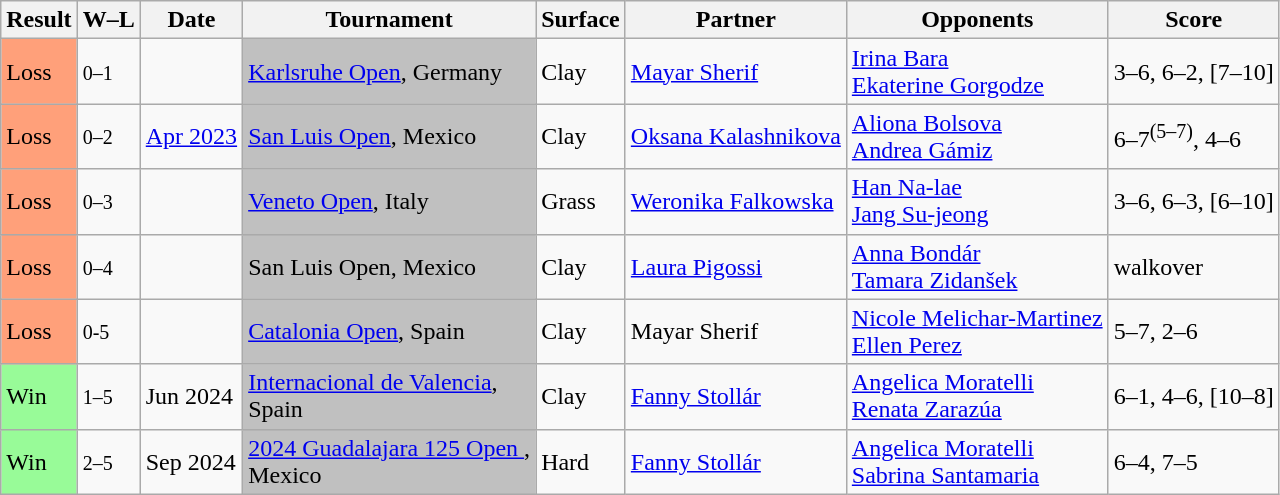<table class="sortable wikitable">
<tr>
<th>Result</th>
<th class="unsortable">W–L</th>
<th>Date</th>
<th>Tournament</th>
<th>Surface</th>
<th>Partner</th>
<th>Opponents</th>
<th class="unsortable">Score</th>
</tr>
<tr>
<td style="background:#ffa07a;">Loss</td>
<td><small>0–1</small></td>
<td><a href='#'></a></td>
<td bgcolor=silver><a href='#'>Karlsruhe Open</a>, Germany</td>
<td>Clay</td>
<td> <a href='#'>Mayar Sherif</a></td>
<td> <a href='#'>Irina Bara</a> <br>  <a href='#'>Ekaterine Gorgodze</a></td>
<td>3–6, 6–2, [7–10]</td>
</tr>
<tr>
<td style="background:#ffa07a;">Loss</td>
<td><small>0–2</small></td>
<td><a href='#'>Apr 2023</a></td>
<td bgcolor=silver><a href='#'>San Luis Open</a>, Mexico</td>
<td>Clay</td>
<td> <a href='#'>Oksana Kalashnikova</a></td>
<td> <a href='#'>Aliona Bolsova</a> <br>  <a href='#'>Andrea Gámiz</a></td>
<td>6–7<sup>(5–7)</sup>, 4–6</td>
</tr>
<tr>
<td style="background:#ffa07a;">Loss</td>
<td><small>0–3</small></td>
<td><a href='#'></a></td>
<td bgcolor=silver><a href='#'>Veneto Open</a>, Italy</td>
<td>Grass</td>
<td> <a href='#'>Weronika Falkowska</a></td>
<td> <a href='#'>Han Na-lae</a> <br>  <a href='#'>Jang Su-jeong</a></td>
<td>3–6, 6–3, [6–10]</td>
</tr>
<tr>
<td style="background:#ffa07a;">Loss</td>
<td><small>0–4</small></td>
<td><a href='#'></a></td>
<td bgcolor=silver>San Luis Open, Mexico</td>
<td>Clay</td>
<td> <a href='#'>Laura Pigossi</a></td>
<td> <a href='#'>Anna Bondár</a> <br>  <a href='#'>Tamara Zidanšek</a></td>
<td>walkover</td>
</tr>
<tr>
<td style="background:#ffa07a;">Loss</td>
<td><small>0-5</small></td>
<td><a href='#'></a></td>
<td bgcolor=silver><a href='#'>Catalonia Open</a>, Spain</td>
<td>Clay</td>
<td> Mayar Sherif</td>
<td> <a href='#'>Nicole Melichar-Martinez</a> <br>  <a href='#'>Ellen Perez</a></td>
<td>5–7, 2–6</td>
</tr>
<tr>
<td style="background:#98fb98;">Win</td>
<td><small>1–5</small></td>
<td>Jun 2024</td>
<td style=background:silver><a href='#'>Internacional de Valencia</a>, <br>Spain</td>
<td>Clay</td>
<td> <a href='#'>Fanny Stollár</a></td>
<td> <a href='#'>Angelica Moratelli</a> <br>  <a href='#'>Renata Zarazúa</a></td>
<td>6–1, 4–6, [10–8]</td>
</tr>
<tr>
<td style="background:#98fb98;">Win</td>
<td><small>2–5</small></td>
<td>Sep 2024</td>
<td style=background:silver><a href='#'>2024 Guadalajara 125 Open </a>, <br>Mexico</td>
<td>Hard</td>
<td> <a href='#'>Fanny Stollár</a></td>
<td> <a href='#'>Angelica Moratelli</a> <br>  <a href='#'>Sabrina Santamaria</a></td>
<td>6–4, 7–5</td>
</tr>
</table>
